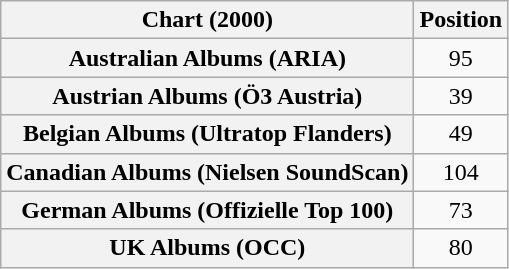<table class="wikitable sortable plainrowheaders" style="text-align:center">
<tr>
<th scope="col">Chart (2000)</th>
<th scope="col">Position</th>
</tr>
<tr>
<th scope="row">Australian Albums (ARIA)</th>
<td>95</td>
</tr>
<tr>
<th scope="row">Austrian Albums (Ö3 Austria)</th>
<td>39</td>
</tr>
<tr>
<th scope="row">Belgian Albums (Ultratop Flanders)</th>
<td>49</td>
</tr>
<tr>
<th scope="row">Canadian Albums (Nielsen SoundScan)</th>
<td>104</td>
</tr>
<tr>
<th scope="row">German Albums (Offizielle Top 100)</th>
<td>73</td>
</tr>
<tr>
<th scope="row">UK Albums (OCC)</th>
<td>80</td>
</tr>
</table>
